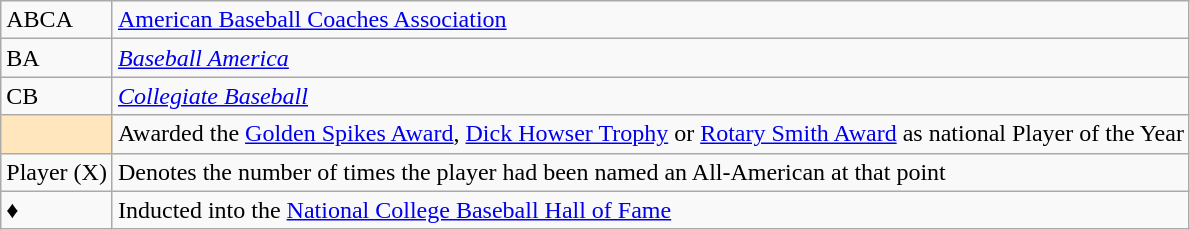<table class="wikitable">
<tr>
<td>ABCA</td>
<td><a href='#'>American Baseball Coaches Association</a></td>
</tr>
<tr>
<td>BA</td>
<td><em><a href='#'>Baseball America</a></em></td>
</tr>
<tr>
<td>CB</td>
<td><em><a href='#'>Collegiate Baseball</a></em></td>
</tr>
<tr>
<td style="background-color:#FFE6BD"></td>
<td>Awarded the <a href='#'>Golden Spikes Award</a>, <a href='#'>Dick Howser Trophy</a> or <a href='#'>Rotary Smith Award</a> as national Player of the Year</td>
</tr>
<tr>
<td>Player (X)</td>
<td>Denotes the number of times the player had been named an All-American at that point</td>
</tr>
<tr>
<td>♦</td>
<td>Inducted into the <a href='#'>National College Baseball Hall of Fame</a></td>
</tr>
</table>
